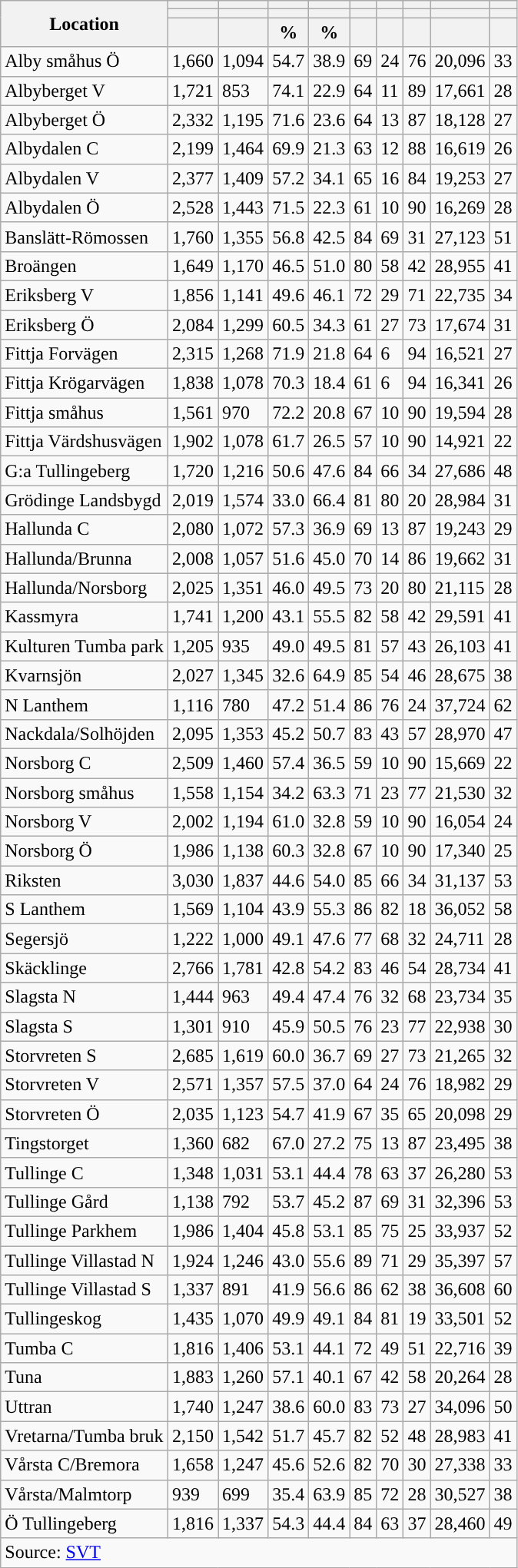<table role="presentation" class="wikitable sortable mw-collapsible mw-collapsed">
<tr>
<th rowspan="3">Location</th>
<th></th>
<th></th>
<th></th>
<th></th>
<th></th>
<th></th>
<th></th>
<th></th>
<th></th>
</tr>
<tr>
<th></th>
<th></th>
<th style="background:"></th>
<th style="background:"></th>
<th></th>
<th></th>
<th></th>
<th></th>
<th></th>
</tr>
<tr>
<th data-sort-type="number"></th>
<th data-sort-type="number"></th>
<th data-sort-type="number">%</th>
<th data-sort-type="number">%</th>
<th data-sort-type="number"></th>
<th data-sort-type="number"></th>
<th data-sort-type="number"></th>
<th data-sort-type="number"></th>
<th data-sort-type="number"></th>
</tr>
<tr>
<td align="left">Alby småhus Ö</td>
<td>1,660</td>
<td>1,094</td>
<td>54.7</td>
<td>38.9</td>
<td>69</td>
<td>24</td>
<td>76</td>
<td>20,096</td>
<td>33</td>
</tr>
<tr>
<td align="left">Albyberget V</td>
<td>1,721</td>
<td>853</td>
<td>74.1</td>
<td>22.9</td>
<td>64</td>
<td>11</td>
<td>89</td>
<td>17,661</td>
<td>28</td>
</tr>
<tr>
<td align="left">Albyberget Ö</td>
<td>2,332</td>
<td>1,195</td>
<td>71.6</td>
<td>23.6</td>
<td>64</td>
<td>13</td>
<td>87</td>
<td>18,128</td>
<td>27</td>
</tr>
<tr>
<td align="left">Albydalen C</td>
<td>2,199</td>
<td>1,464</td>
<td>69.9</td>
<td>21.3</td>
<td>63</td>
<td>12</td>
<td>88</td>
<td>16,619</td>
<td>26</td>
</tr>
<tr>
<td align="left">Albydalen V</td>
<td>2,377</td>
<td>1,409</td>
<td>57.2</td>
<td>34.1</td>
<td>65</td>
<td>16</td>
<td>84</td>
<td>19,253</td>
<td>27</td>
</tr>
<tr>
<td align="left">Albydalen Ö</td>
<td>2,528</td>
<td>1,443</td>
<td>71.5</td>
<td>22.3</td>
<td>61</td>
<td>10</td>
<td>90</td>
<td>16,269</td>
<td>28</td>
</tr>
<tr>
<td align="left">Banslätt-Römossen</td>
<td>1,760</td>
<td>1,355</td>
<td>56.8</td>
<td>42.5</td>
<td>84</td>
<td>69</td>
<td>31</td>
<td>27,123</td>
<td>51</td>
</tr>
<tr>
<td align="left">Broängen</td>
<td>1,649</td>
<td>1,170</td>
<td>46.5</td>
<td>51.0</td>
<td>80</td>
<td>58</td>
<td>42</td>
<td>28,955</td>
<td>41</td>
</tr>
<tr>
<td align="left">Eriksberg V</td>
<td>1,856</td>
<td>1,141</td>
<td>49.6</td>
<td>46.1</td>
<td>72</td>
<td>29</td>
<td>71</td>
<td>22,735</td>
<td>34</td>
</tr>
<tr>
<td align="left">Eriksberg Ö</td>
<td>2,084</td>
<td>1,299</td>
<td>60.5</td>
<td>34.3</td>
<td>61</td>
<td>27</td>
<td>73</td>
<td>17,674</td>
<td>31</td>
</tr>
<tr>
<td align="left">Fittja Forvägen</td>
<td>2,315</td>
<td>1,268</td>
<td>71.9</td>
<td>21.8</td>
<td>64</td>
<td>6</td>
<td>94</td>
<td>16,521</td>
<td>27</td>
</tr>
<tr>
<td align="left">Fittja Krögarvägen</td>
<td>1,838</td>
<td>1,078</td>
<td>70.3</td>
<td>18.4</td>
<td>61</td>
<td>6</td>
<td>94</td>
<td>16,341</td>
<td>26</td>
</tr>
<tr>
<td align="left">Fittja småhus</td>
<td>1,561</td>
<td>970</td>
<td>72.2</td>
<td>20.8</td>
<td>67</td>
<td>10</td>
<td>90</td>
<td>19,594</td>
<td>28</td>
</tr>
<tr>
<td align="left">Fittja Värdshusvägen</td>
<td>1,902</td>
<td>1,078</td>
<td>61.7</td>
<td>26.5</td>
<td>57</td>
<td>10</td>
<td>90</td>
<td>14,921</td>
<td>22</td>
</tr>
<tr>
<td align="left">G:a Tullingeberg</td>
<td>1,720</td>
<td>1,216</td>
<td>50.6</td>
<td>47.6</td>
<td>84</td>
<td>66</td>
<td>34</td>
<td>27,686</td>
<td>48</td>
</tr>
<tr>
<td align="left">Grödinge Landsbygd</td>
<td>2,019</td>
<td>1,574</td>
<td>33.0</td>
<td>66.4</td>
<td>81</td>
<td>80</td>
<td>20</td>
<td>28,984</td>
<td>31</td>
</tr>
<tr>
<td align="left">Hallunda C</td>
<td>2,080</td>
<td>1,072</td>
<td>57.3</td>
<td>36.9</td>
<td>69</td>
<td>13</td>
<td>87</td>
<td>19,243</td>
<td>29</td>
</tr>
<tr>
<td align="left">Hallunda/Brunna</td>
<td>2,008</td>
<td>1,057</td>
<td>51.6</td>
<td>45.0</td>
<td>70</td>
<td>14</td>
<td>86</td>
<td>19,662</td>
<td>31</td>
</tr>
<tr>
<td align="left">Hallunda/Norsborg</td>
<td>2,025</td>
<td>1,351</td>
<td>46.0</td>
<td>49.5</td>
<td>73</td>
<td>20</td>
<td>80</td>
<td>21,115</td>
<td>28</td>
</tr>
<tr>
<td align="left">Kassmyra</td>
<td>1,741</td>
<td>1,200</td>
<td>43.1</td>
<td>55.5</td>
<td>82</td>
<td>58</td>
<td>42</td>
<td>29,591</td>
<td>41</td>
</tr>
<tr>
<td align="left">Kulturen Tumba park</td>
<td>1,205</td>
<td>935</td>
<td>49.0</td>
<td>49.5</td>
<td>81</td>
<td>57</td>
<td>43</td>
<td>26,103</td>
<td>41</td>
</tr>
<tr>
<td align="left">Kvarnsjön</td>
<td>2,027</td>
<td>1,345</td>
<td>32.6</td>
<td>64.9</td>
<td>85</td>
<td>54</td>
<td>46</td>
<td>28,675</td>
<td>38</td>
</tr>
<tr>
<td align="left">N Lanthem</td>
<td>1,116</td>
<td>780</td>
<td>47.2</td>
<td>51.4</td>
<td>86</td>
<td>76</td>
<td>24</td>
<td>37,724</td>
<td>62</td>
</tr>
<tr>
<td align="left">Nackdala/Solhöjden</td>
<td>2,095</td>
<td>1,353</td>
<td>45.2</td>
<td>50.7</td>
<td>83</td>
<td>43</td>
<td>57</td>
<td>28,970</td>
<td>47</td>
</tr>
<tr>
<td align="left">Norsborg C</td>
<td>2,509</td>
<td>1,460</td>
<td>57.4</td>
<td>36.5</td>
<td>59</td>
<td>10</td>
<td>90</td>
<td>15,669</td>
<td>22</td>
</tr>
<tr>
<td align="left">Norsborg småhus</td>
<td>1,558</td>
<td>1,154</td>
<td>34.2</td>
<td>63.3</td>
<td>71</td>
<td>23</td>
<td>77</td>
<td>21,530</td>
<td>32</td>
</tr>
<tr>
<td align="left">Norsborg V</td>
<td>2,002</td>
<td>1,194</td>
<td>61.0</td>
<td>32.8</td>
<td>59</td>
<td>10</td>
<td>90</td>
<td>16,054</td>
<td>24</td>
</tr>
<tr>
<td align="left">Norsborg Ö</td>
<td>1,986</td>
<td>1,138</td>
<td>60.3</td>
<td>32.8</td>
<td>67</td>
<td>10</td>
<td>90</td>
<td>17,340</td>
<td>25</td>
</tr>
<tr>
<td align="left">Riksten</td>
<td>3,030</td>
<td>1,837</td>
<td>44.6</td>
<td>54.0</td>
<td>85</td>
<td>66</td>
<td>34</td>
<td>31,137</td>
<td>53</td>
</tr>
<tr>
<td align="left">S Lanthem</td>
<td>1,569</td>
<td>1,104</td>
<td>43.9</td>
<td>55.3</td>
<td>86</td>
<td>82</td>
<td>18</td>
<td>36,052</td>
<td>58</td>
</tr>
<tr>
<td align="left">Segersjö</td>
<td>1,222</td>
<td>1,000</td>
<td>49.1</td>
<td>47.6</td>
<td>77</td>
<td>68</td>
<td>32</td>
<td>24,711</td>
<td>28</td>
</tr>
<tr>
<td align="left">Skäcklinge</td>
<td>2,766</td>
<td>1,781</td>
<td>42.8</td>
<td>54.2</td>
<td>83</td>
<td>46</td>
<td>54</td>
<td>28,734</td>
<td>41</td>
</tr>
<tr>
<td align="left">Slagsta N</td>
<td>1,444</td>
<td>963</td>
<td>49.4</td>
<td>47.4</td>
<td>76</td>
<td>32</td>
<td>68</td>
<td>23,734</td>
<td>35</td>
</tr>
<tr>
<td align="left">Slagsta S</td>
<td>1,301</td>
<td>910</td>
<td>45.9</td>
<td>50.5</td>
<td>76</td>
<td>23</td>
<td>77</td>
<td>22,938</td>
<td>30</td>
</tr>
<tr>
<td align="left">Storvreten S</td>
<td>2,685</td>
<td>1,619</td>
<td>60.0</td>
<td>36.7</td>
<td>69</td>
<td>27</td>
<td>73</td>
<td>21,265</td>
<td>32</td>
</tr>
<tr>
<td align="left">Storvreten V</td>
<td>2,571</td>
<td>1,357</td>
<td>57.5</td>
<td>37.0</td>
<td>64</td>
<td>24</td>
<td>76</td>
<td>18,982</td>
<td>29</td>
</tr>
<tr>
<td align="left">Storvreten Ö</td>
<td>2,035</td>
<td>1,123</td>
<td>54.7</td>
<td>41.9</td>
<td>67</td>
<td>35</td>
<td>65</td>
<td>20,098</td>
<td>29</td>
</tr>
<tr>
<td align="left">Tingstorget</td>
<td>1,360</td>
<td>682</td>
<td>67.0</td>
<td>27.2</td>
<td>75</td>
<td>13</td>
<td>87</td>
<td>23,495</td>
<td>38</td>
</tr>
<tr>
<td align="left">Tullinge C</td>
<td>1,348</td>
<td>1,031</td>
<td>53.1</td>
<td>44.4</td>
<td>78</td>
<td>63</td>
<td>37</td>
<td>26,280</td>
<td>53</td>
</tr>
<tr>
<td align="left">Tullinge Gård</td>
<td>1,138</td>
<td>792</td>
<td>53.7</td>
<td>45.2</td>
<td>87</td>
<td>69</td>
<td>31</td>
<td>32,396</td>
<td>53</td>
</tr>
<tr>
<td align="left">Tullinge Parkhem</td>
<td>1,986</td>
<td>1,404</td>
<td>45.8</td>
<td>53.1</td>
<td>85</td>
<td>75</td>
<td>25</td>
<td>33,937</td>
<td>52</td>
</tr>
<tr>
<td align="left">Tullinge Villastad N</td>
<td>1,924</td>
<td>1,246</td>
<td>43.0</td>
<td>55.6</td>
<td>89</td>
<td>71</td>
<td>29</td>
<td>35,397</td>
<td>57</td>
</tr>
<tr>
<td align="left">Tullinge Villastad S</td>
<td>1,337</td>
<td>891</td>
<td>41.9</td>
<td>56.6</td>
<td>86</td>
<td>62</td>
<td>38</td>
<td>36,608</td>
<td>60</td>
</tr>
<tr>
<td align="left">Tullingeskog</td>
<td>1,435</td>
<td>1,070</td>
<td>49.9</td>
<td>49.1</td>
<td>84</td>
<td>81</td>
<td>19</td>
<td>33,501</td>
<td>52</td>
</tr>
<tr>
<td align="left">Tumba C</td>
<td>1,816</td>
<td>1,406</td>
<td>53.1</td>
<td>44.1</td>
<td>72</td>
<td>49</td>
<td>51</td>
<td>22,716</td>
<td>39</td>
</tr>
<tr>
<td align="left">Tuna</td>
<td>1,883</td>
<td>1,260</td>
<td>57.1</td>
<td>40.1</td>
<td>67</td>
<td>42</td>
<td>58</td>
<td>20,264</td>
<td>28</td>
</tr>
<tr>
<td align="left">Uttran</td>
<td>1,740</td>
<td>1,247</td>
<td>38.6</td>
<td>60.0</td>
<td>83</td>
<td>73</td>
<td>27</td>
<td>34,096</td>
<td>50</td>
</tr>
<tr>
<td align="left">Vretarna/Tumba bruk</td>
<td>2,150</td>
<td>1,542</td>
<td>51.7</td>
<td>45.7</td>
<td>82</td>
<td>52</td>
<td>48</td>
<td>28,983</td>
<td>41</td>
</tr>
<tr>
<td align="left">Vårsta C/Bremora</td>
<td>1,658</td>
<td>1,247</td>
<td>45.6</td>
<td>52.6</td>
<td>82</td>
<td>70</td>
<td>30</td>
<td>27,338</td>
<td>33</td>
</tr>
<tr>
<td align="left">Vårsta/Malmtorp</td>
<td>939</td>
<td>699</td>
<td>35.4</td>
<td>63.9</td>
<td>85</td>
<td>72</td>
<td>28</td>
<td>30,527</td>
<td>38</td>
</tr>
<tr>
<td align="left">Ö Tullingeberg</td>
<td>1,816</td>
<td>1,337</td>
<td>54.3</td>
<td>44.4</td>
<td>84</td>
<td>63</td>
<td>37</td>
<td>28,460</td>
<td>49</td>
</tr>
<tr>
<td colspan="10" align="left">Source: <a href='#'>SVT</a></td>
</tr>
</table>
